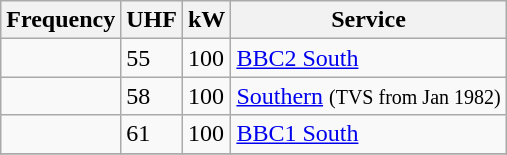<table class="wikitable sortable">
<tr>
<th>Frequency</th>
<th>UHF</th>
<th>kW</th>
<th>Service</th>
</tr>
<tr>
<td></td>
<td>55</td>
<td>100</td>
<td><a href='#'>BBC2 South</a></td>
</tr>
<tr>
<td></td>
<td>58</td>
<td>100</td>
<td><a href='#'>Southern</a> <small>(TVS from Jan 1982)</small></td>
</tr>
<tr>
<td></td>
<td>61</td>
<td>100</td>
<td><a href='#'>BBC1 South</a></td>
</tr>
<tr>
</tr>
</table>
